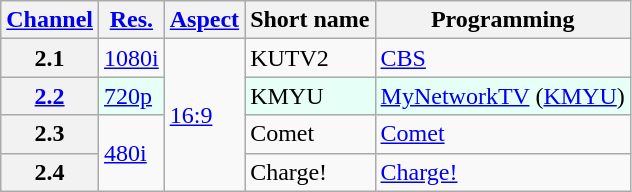<table class="wikitable">
<tr>
<th scope = "col"><a href='#'>Channel</a></th>
<th scope = "col"><a href='#'>Res.</a></th>
<th scope = "col"><a href='#'>Aspect</a></th>
<th scope = "col">Short name</th>
<th scope = "col">Programming</th>
</tr>
<tr>
<th scope = "row">2.1</th>
<td><a href='#'>1080i</a></td>
<td rowspan=4><a href='#'>16:9</a></td>
<td>KUTV2</td>
<td><a href='#'>CBS</a></td>
</tr>
<tr style="background-color: #E6FFF7;">
<th scope = "row"><a href='#'>2.2</a></th>
<td><a href='#'>720p</a></td>
<td>KMYU</td>
<td><a href='#'>MyNetworkTV</a> (<a href='#'>KMYU</a>)</td>
</tr>
<tr>
<th scope = "row">2.3</th>
<td rowspan=2><a href='#'>480i</a></td>
<td>Comet</td>
<td><a href='#'>Comet</a></td>
</tr>
<tr>
<th scope = "row">2.4</th>
<td>Charge!</td>
<td><a href='#'>Charge!</a></td>
</tr>
</table>
